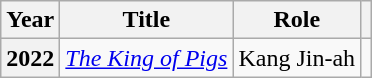<table class="wikitable sortable plainrowheaders">
<tr>
<th scope="col">Year</th>
<th scope="col">Title</th>
<th scope="col">Role</th>
<th scope="col" class="unsortable"></th>
</tr>
<tr>
<th scope="row">2022</th>
<td><em><a href='#'>The King of Pigs</a></em></td>
<td>Kang Jin-ah</td>
<td style="text-align:center"></td>
</tr>
</table>
